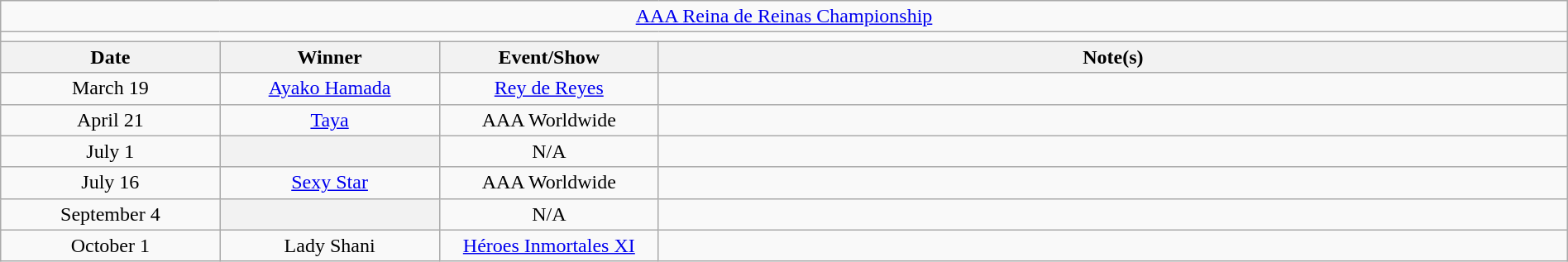<table class="wikitable" style="text-align:center; width:100%;">
<tr>
<td colspan="5"><a href='#'>AAA Reina de Reinas Championship</a></td>
</tr>
<tr>
<td colspan="5"><strong></strong></td>
</tr>
<tr>
<th width="14%">Date</th>
<th width="14%">Winner</th>
<th width="14%">Event/Show</th>
<th width="58%">Note(s)</th>
</tr>
<tr>
<td>March 19</td>
<td><a href='#'>Ayako Hamada</a></td>
<td><a href='#'>Rey de Reyes</a></td>
<td align="left"></td>
</tr>
<tr>
<td>April 21</td>
<td><a href='#'>Taya</a></td>
<td>AAA Worldwide</td>
<td align="left"></td>
</tr>
<tr>
<td>July 1</td>
<th></th>
<td>N/A</td>
<td align="left"></td>
</tr>
<tr>
<td>July 16</td>
<td><a href='#'>Sexy Star</a></td>
<td>AAA Worldwide</td>
<td align="left"></td>
</tr>
<tr>
<td>September 4</td>
<th></th>
<td>N/A</td>
<td align="left"></td>
</tr>
<tr>
<td>October 1</td>
<td>Lady Shani</td>
<td><a href='#'>Héroes Inmortales XI</a></td>
<td align="left"></td>
</tr>
</table>
